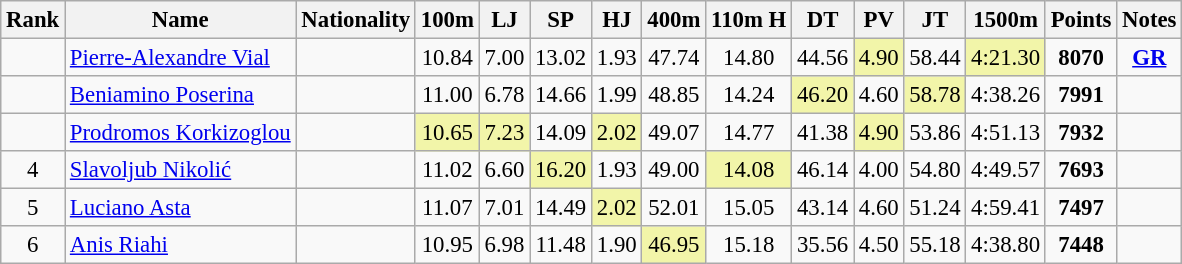<table class="wikitable sortable" style=" text-align:center; font-size:95%;">
<tr>
<th>Rank</th>
<th>Name</th>
<th>Nationality</th>
<th>100m</th>
<th>LJ</th>
<th>SP</th>
<th>HJ</th>
<th>400m</th>
<th>110m H</th>
<th>DT</th>
<th>PV</th>
<th>JT</th>
<th>1500m</th>
<th>Points</th>
<th>Notes</th>
</tr>
<tr>
<td></td>
<td align=left><a href='#'>Pierre-Alexandre Vial</a></td>
<td align=left></td>
<td>10.84</td>
<td>7.00</td>
<td>13.02</td>
<td>1.93</td>
<td>47.74</td>
<td>14.80</td>
<td>44.56</td>
<td bgcolor=#F2F5A9>4.90</td>
<td>58.44</td>
<td bgcolor=#F2F5A9>4:21.30</td>
<td><strong>8070</strong></td>
<td><strong><a href='#'>GR</a></strong></td>
</tr>
<tr>
<td></td>
<td align=left><a href='#'>Beniamino Poserina</a></td>
<td align=left></td>
<td>11.00</td>
<td>6.78</td>
<td>14.66</td>
<td>1.99</td>
<td>48.85</td>
<td>14.24</td>
<td bgcolor=#F2F5A9>46.20</td>
<td>4.60</td>
<td bgcolor=#F2F5A9>58.78</td>
<td>4:38.26</td>
<td><strong>7991</strong></td>
<td></td>
</tr>
<tr>
<td></td>
<td align=left><a href='#'>Prodromos Korkizoglou</a></td>
<td align=left></td>
<td bgcolor=#F2F5A9>10.65</td>
<td bgcolor=#F2F5A9>7.23</td>
<td>14.09</td>
<td bgcolor=#F2F5A9>2.02</td>
<td>49.07</td>
<td>14.77</td>
<td>41.38</td>
<td bgcolor=#F2F5A9>4.90</td>
<td>53.86</td>
<td>4:51.13</td>
<td><strong>7932</strong></td>
<td></td>
</tr>
<tr>
<td>4</td>
<td align=left><a href='#'>Slavoljub Nikolić</a></td>
<td align=left></td>
<td>11.02</td>
<td>6.60</td>
<td bgcolor=#F2F5A9>16.20</td>
<td>1.93</td>
<td>49.00</td>
<td bgcolor=#F2F5A9>14.08</td>
<td>46.14</td>
<td>4.00</td>
<td>54.80</td>
<td>4:49.57</td>
<td><strong>7693</strong></td>
<td></td>
</tr>
<tr>
<td>5</td>
<td align=left><a href='#'>Luciano Asta</a></td>
<td align=left></td>
<td>11.07</td>
<td>7.01</td>
<td>14.49</td>
<td bgcolor=#F2F5A9>2.02</td>
<td>52.01</td>
<td>15.05</td>
<td>43.14</td>
<td>4.60</td>
<td>51.24</td>
<td>4:59.41</td>
<td><strong>7497</strong></td>
<td></td>
</tr>
<tr>
<td>6</td>
<td align=left><a href='#'>Anis Riahi</a></td>
<td align=left></td>
<td>10.95</td>
<td>6.98</td>
<td>11.48</td>
<td>1.90</td>
<td bgcolor=#F2F5A9>46.95</td>
<td>15.18</td>
<td>35.56</td>
<td>4.50</td>
<td>55.18</td>
<td>4:38.80</td>
<td><strong>7448</strong></td>
<td></td>
</tr>
</table>
